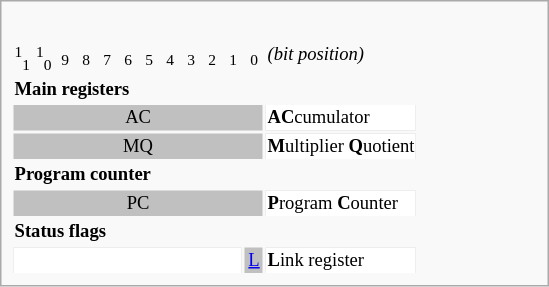<table class="infobox" style="font-size:88%;width:26em;">
<tr>
</tr>
<tr>
<td><br><table style="font-size:88%;">
<tr>
<td style="width:10px; text-align:center;"><sup>1</sup><sub>1</sub></td>
<td style="width:10px; text-align:center;"><sup>1</sup><sub>0</sub></td>
<td style="width:10px; text-align:center;"><sub>9</sub></td>
<td style="width:10px; text-align:center;"><sub>8</sub></td>
<td style="width:10px; text-align:center;"><sub>7</sub></td>
<td style="width:10px; text-align:center;"><sub>6</sub></td>
<td style="width:10px; text-align:center;"><sub>5</sub></td>
<td style="width:10px; text-align:center;"><sub>4</sub></td>
<td style="width:10px; text-align:center;"><sub>3</sub></td>
<td style="width:10px; text-align:center;"><sub>2</sub></td>
<td style="width:10px; text-align:center;"><sub>1</sub></td>
<td style="width:10px; text-align:center;"><sub>0</sub></td>
<td style="width:auto;"><em>(bit position)</em></td>
</tr>
<tr>
<td colspan="13"><strong>Main registers</strong></td>
</tr>
<tr style="background:silver;color:black">
<td style="text-align:center;" colspan="12">AC</td>
<td style="width:auto; background:white; color:black;"><strong>AC</strong>cumulator</td>
</tr>
<tr style="background:silver;color:black">
<td style="text-align:center;" colspan="12">MQ</td>
<td style="width:auto; background:white; color:black;"><strong>M</strong>ultiplier <strong>Q</strong>uotient</td>
</tr>
<tr>
<td colspan="13"><strong>Program counter</strong></td>
</tr>
<tr style="background:silver;color:black">
<td style="text-align:center;" colspan="12">PC</td>
<td style="background:white; color:black;"><strong>P</strong>rogram <strong>C</strong>ounter</td>
</tr>
<tr>
<td colspan="13"><strong>Status flags</strong></td>
</tr>
<tr style="background:silver;color:black">
<td style="text-align:center; background:white" colspan="11"> </td>
<td style="text-align:center;"><a href='#'>L</a></td>
<td style="background:white; color:black"><strong>L</strong>ink register</td>
</tr>
</table>
</td>
</tr>
</table>
